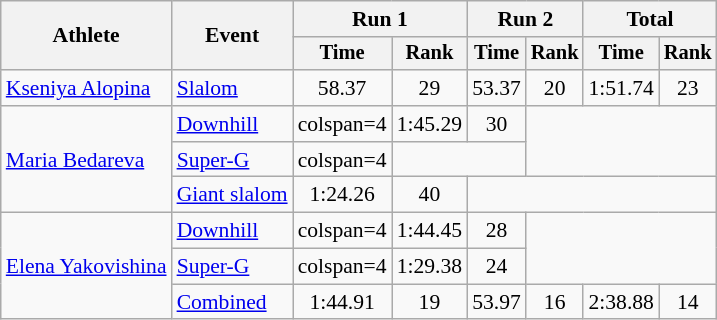<table class="wikitable" style="font-size:90%">
<tr>
<th rowspan=2>Athlete</th>
<th rowspan=2>Event</th>
<th colspan=2>Run 1</th>
<th colspan=2>Run 2</th>
<th colspan=2>Total</th>
</tr>
<tr style="font-size:95%">
<th>Time</th>
<th>Rank</th>
<th>Time</th>
<th>Rank</th>
<th>Time</th>
<th>Rank</th>
</tr>
<tr align=center>
<td align=left><a href='#'>Kseniya Alopina</a></td>
<td align=left><a href='#'>Slalom</a></td>
<td>58.37</td>
<td>29</td>
<td>53.37</td>
<td>20</td>
<td>1:51.74</td>
<td>23</td>
</tr>
<tr align=center>
<td align=left rowspan=3><a href='#'>Maria Bedareva</a></td>
<td align=left><a href='#'>Downhill</a></td>
<td>colspan=4 </td>
<td>1:45.29</td>
<td>30</td>
</tr>
<tr align=center>
<td align=left><a href='#'>Super-G</a></td>
<td>colspan=4 </td>
<td colspan=2></td>
</tr>
<tr align=center>
<td align=left><a href='#'>Giant slalom</a></td>
<td>1:24.26</td>
<td>40</td>
<td colspan=4></td>
</tr>
<tr align=center>
<td align=left rowspan=3><a href='#'>Elena Yakovishina</a></td>
<td align=left><a href='#'>Downhill</a></td>
<td>colspan=4 </td>
<td>1:44.45</td>
<td>28</td>
</tr>
<tr align=center>
<td align=left><a href='#'>Super-G</a></td>
<td>colspan=4 </td>
<td>1:29.38</td>
<td>24</td>
</tr>
<tr align=center>
<td align=left><a href='#'>Combined</a></td>
<td>1:44.91</td>
<td>19</td>
<td>53.97</td>
<td>16</td>
<td>2:38.88</td>
<td>14</td>
</tr>
</table>
